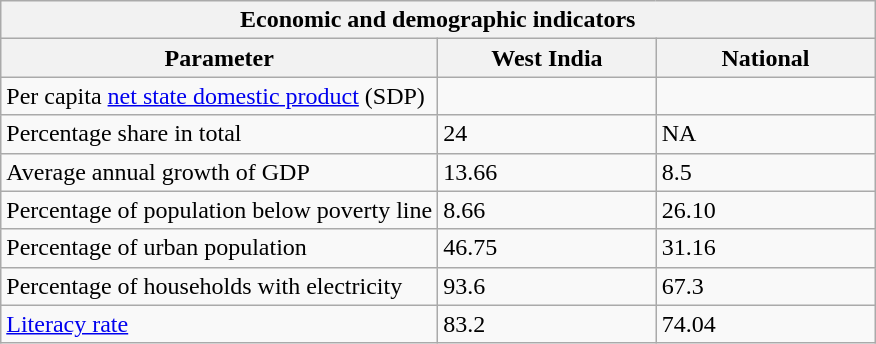<table class="wikitable collapsible">
<tr>
<th colspan ="3">Economic and demographic indicators</th>
</tr>
<tr>
<th style="width:50%;">Parameter</th>
<th style="width:25%;">West India</th>
<th style="width:25%;">National</th>
</tr>
<tr>
<td>Per capita <a href='#'>net state domestic product</a> (SDP)</td>
<td></td>
<td></td>
</tr>
<tr>
<td>Percentage share in total</td>
<td>24</td>
<td>NA</td>
</tr>
<tr>
<td>Average annual growth of GDP</td>
<td>13.66</td>
<td>8.5</td>
</tr>
<tr>
<td>Percentage of population below poverty line</td>
<td>8.66</td>
<td>26.10</td>
</tr>
<tr>
<td>Percentage of urban population</td>
<td>46.75</td>
<td>31.16</td>
</tr>
<tr>
<td>Percentage of households with electricity</td>
<td>93.6</td>
<td>67.3</td>
</tr>
<tr>
<td><a href='#'>Literacy rate</a></td>
<td>83.2</td>
<td>74.04</td>
</tr>
</table>
